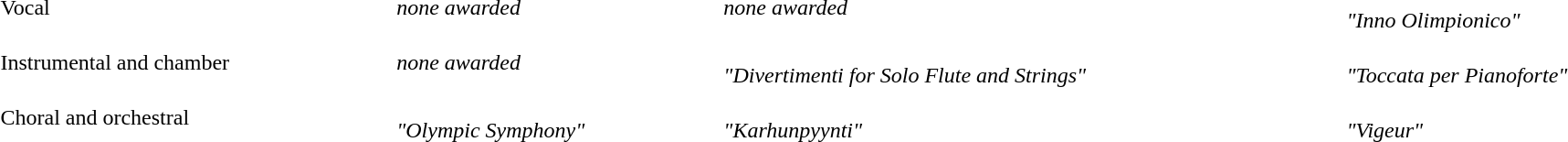<table style="width:100%" >
<tr>
<td>Vocal</td>
<td><em>none awarded</em></td>
<td><em>none awarded</em></td>
<td><br><em>"Inno Olimpionico"</em></td>
</tr>
<tr>
<td>Instrumental and chamber</td>
<td><em>none awarded</em></td>
<td><br><em>"Divertimenti for Solo Flute and Strings"</em></td>
<td><br><em>"Toccata per Pianoforte"</em></td>
</tr>
<tr>
<td>Choral and orchestral</td>
<td><br><em>"Olympic Symphony"</em></td>
<td><br><em>"Karhunpyynti"</em></td>
<td><br><em>"Vigeur"</em></td>
</tr>
</table>
